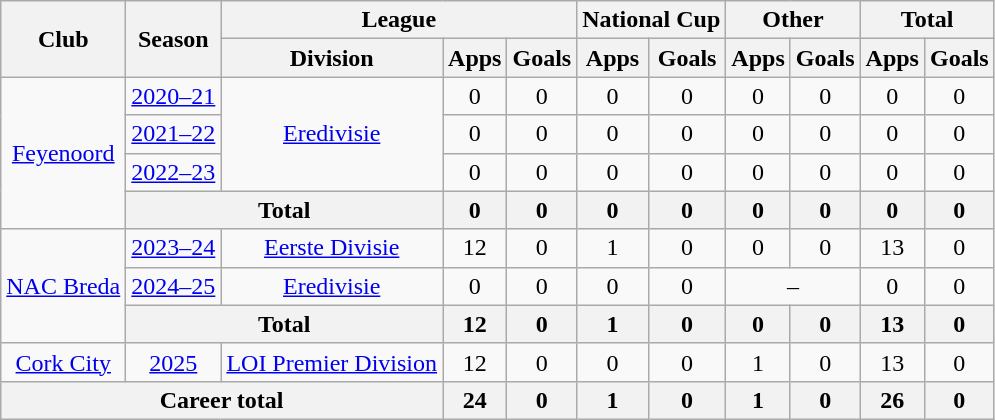<table class=wikitable style=text-align:center>
<tr>
<th rowspan=2>Club</th>
<th rowspan=2>Season</th>
<th colspan=3>League</th>
<th colspan=2>National Cup</th>
<th colspan=2>Other</th>
<th colspan=2>Total</th>
</tr>
<tr>
<th>Division</th>
<th>Apps</th>
<th>Goals</th>
<th>Apps</th>
<th>Goals</th>
<th>Apps</th>
<th>Goals</th>
<th>Apps</th>
<th>Goals</th>
</tr>
<tr>
<td rowspan="4"><a href='#'>Feyenoord</a></td>
<td><a href='#'>2020–21</a></td>
<td rowspan="3"><a href='#'>Eredivisie</a></td>
<td>0</td>
<td>0</td>
<td>0</td>
<td>0</td>
<td>0</td>
<td>0</td>
<td>0</td>
<td>0</td>
</tr>
<tr>
<td><a href='#'>2021–22</a></td>
<td>0</td>
<td>0</td>
<td>0</td>
<td>0</td>
<td>0</td>
<td>0</td>
<td>0</td>
<td>0</td>
</tr>
<tr>
<td><a href='#'>2022–23</a></td>
<td>0</td>
<td>0</td>
<td>0</td>
<td>0</td>
<td>0</td>
<td>0</td>
<td>0</td>
<td>0</td>
</tr>
<tr>
<th colspan="2">Total</th>
<th>0</th>
<th>0</th>
<th>0</th>
<th>0</th>
<th>0</th>
<th>0</th>
<th>0</th>
<th>0</th>
</tr>
<tr>
<td rowspan="3"><a href='#'>NAC Breda</a></td>
<td><a href='#'>2023–24</a></td>
<td><a href='#'>Eerste Divisie</a></td>
<td>12</td>
<td>0</td>
<td>1</td>
<td>0</td>
<td>0</td>
<td>0</td>
<td>13</td>
<td>0</td>
</tr>
<tr>
<td><a href='#'>2024–25</a></td>
<td><a href='#'>Eredivisie</a></td>
<td>0</td>
<td>0</td>
<td>0</td>
<td>0</td>
<td colspan="2">–</td>
<td>0</td>
<td>0</td>
</tr>
<tr>
<th colspan="2">Total</th>
<th>12</th>
<th>0</th>
<th>1</th>
<th>0</th>
<th>0</th>
<th>0</th>
<th>13</th>
<th>0</th>
</tr>
<tr>
<td><a href='#'>Cork City</a></td>
<td><a href='#'>2025</a></td>
<td><a href='#'>LOI Premier Division</a></td>
<td>12</td>
<td>0</td>
<td>0</td>
<td>0</td>
<td>1</td>
<td>0</td>
<td>13</td>
<td>0</td>
</tr>
<tr>
<th colspan="3">Career total</th>
<th>24</th>
<th>0</th>
<th>1</th>
<th>0</th>
<th>1</th>
<th>0</th>
<th>26</th>
<th>0</th>
</tr>
</table>
